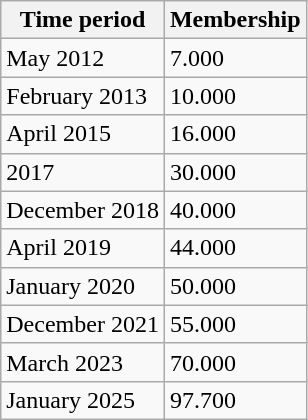<table class="wikitable">
<tr>
<th>Time period</th>
<th>Membership</th>
</tr>
<tr>
<td>May 2012</td>
<td>7.000</td>
</tr>
<tr>
<td>February 2013</td>
<td>10.000</td>
</tr>
<tr>
<td>April 2015</td>
<td>16.000</td>
</tr>
<tr>
<td>2017</td>
<td>30.000</td>
</tr>
<tr>
<td>December 2018</td>
<td>40.000</td>
</tr>
<tr>
<td>April 2019</td>
<td>44.000</td>
</tr>
<tr>
<td>January 2020</td>
<td>50.000</td>
</tr>
<tr>
<td>December 2021</td>
<td>55.000</td>
</tr>
<tr>
<td>March 2023</td>
<td>70.000</td>
</tr>
<tr>
<td>January 2025</td>
<td>97.700</td>
</tr>
</table>
